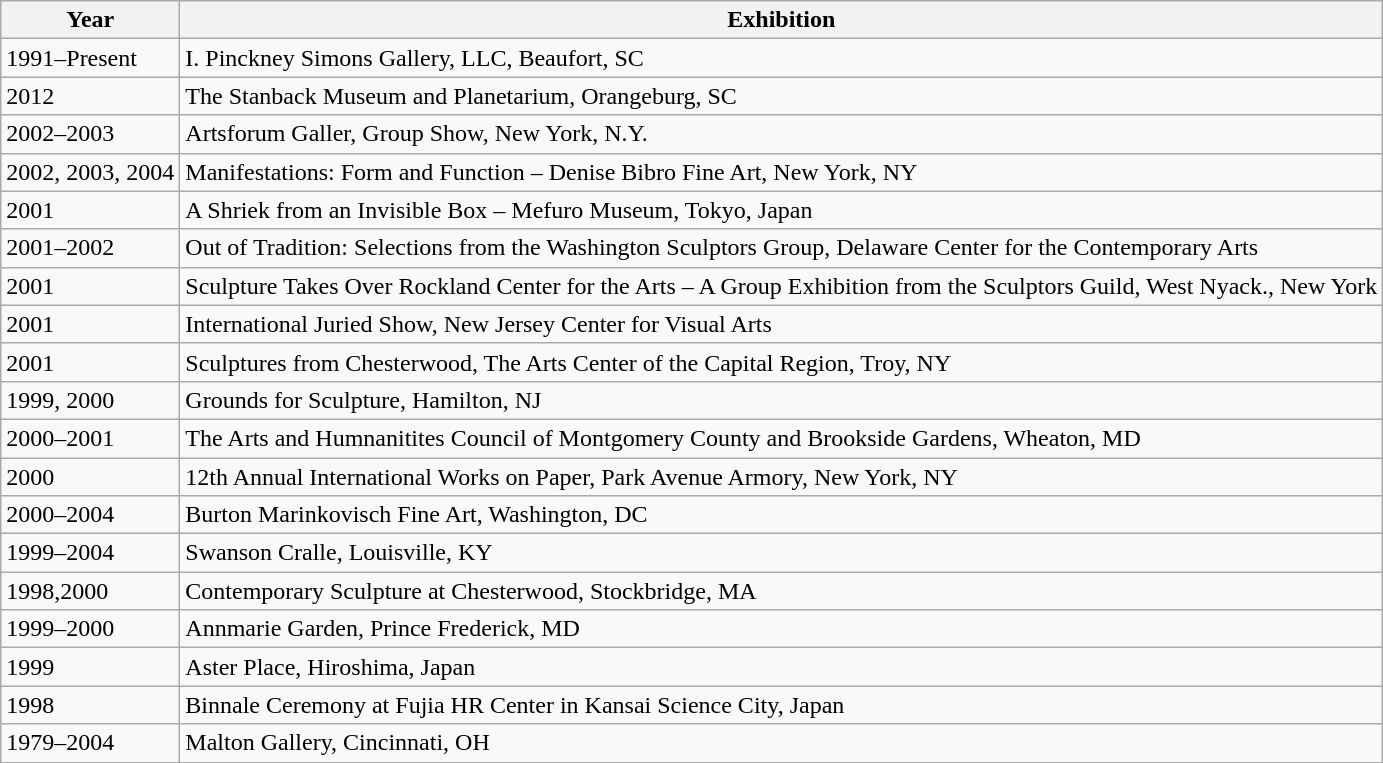<table class="wikitable sortable">
<tr>
<th>Year</th>
<th>Exhibition</th>
</tr>
<tr>
<td>1991–Present</td>
<td>I. Pinckney Simons Gallery, LLC, Beaufort, SC</td>
</tr>
<tr>
<td>2012</td>
<td>The Stanback Museum and Planetarium, Orangeburg, SC</td>
</tr>
<tr>
<td>2002–2003</td>
<td>Artsforum Galler, Group Show, New York, N.Y.</td>
</tr>
<tr>
<td>2002, 2003, 2004</td>
<td>Manifestations: Form and Function – Denise Bibro Fine Art, New York, NY</td>
</tr>
<tr>
<td>2001</td>
<td>A Shriek from an Invisible Box – Mefuro Museum, Tokyo, Japan</td>
</tr>
<tr>
<td>2001–2002</td>
<td>Out of Tradition: Selections from the Washington Sculptors Group, Delaware Center for the Contemporary Arts</td>
</tr>
<tr>
<td>2001</td>
<td>Sculpture Takes Over Rockland Center for the Arts – A Group Exhibition from the Sculptors Guild, West Nyack., New York</td>
</tr>
<tr>
<td>2001</td>
<td>International Juried Show, New Jersey Center for Visual Arts</td>
</tr>
<tr>
<td>2001</td>
<td>Sculptures from Chesterwood, The Arts Center of the Capital Region, Troy, NY</td>
</tr>
<tr>
<td>1999, 2000</td>
<td>Grounds for Sculpture, Hamilton, NJ</td>
</tr>
<tr>
<td>2000–2001</td>
<td>The Arts and Humnanitites Council of Montgomery County and Brookside Gardens, Wheaton, MD</td>
</tr>
<tr>
<td>2000</td>
<td>12th Annual International Works on Paper, Park Avenue Armory, New York, NY</td>
</tr>
<tr>
<td>2000–2004</td>
<td>Burton Marinkovisch Fine Art, Washington, DC</td>
</tr>
<tr>
<td>1999–2004</td>
<td>Swanson Cralle, Louisville, KY</td>
</tr>
<tr>
<td>1998,2000</td>
<td>Contemporary Sculpture at Chesterwood, Stockbridge, MA</td>
</tr>
<tr>
<td>1999–2000</td>
<td>Annmarie Garden, Prince Frederick, MD</td>
</tr>
<tr>
<td>1999</td>
<td>Aster Place, Hiroshima, Japan</td>
</tr>
<tr>
<td>1998</td>
<td>Binnale Ceremony at Fujia HR Center in Kansai Science City, Japan</td>
</tr>
<tr>
<td>1979–2004</td>
<td>Malton Gallery, Cincinnati, OH</td>
</tr>
</table>
